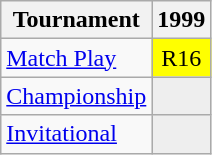<table class="wikitable" style="text-align:center;">
<tr>
<th>Tournament</th>
<th>1999</th>
</tr>
<tr>
<td align="left"><a href='#'>Match Play</a></td>
<td style="background:yellow;">R16</td>
</tr>
<tr>
<td align="left"><a href='#'>Championship</a></td>
<td style="background:#eeeeee;"></td>
</tr>
<tr>
<td align="left"><a href='#'>Invitational</a></td>
<td style="background:#eeeeee;"></td>
</tr>
</table>
